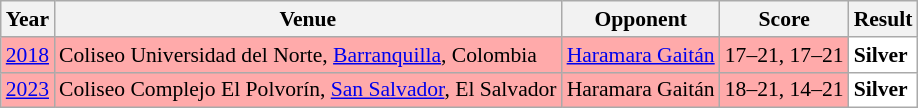<table class="sortable wikitable" style="font-size: 90%;">
<tr>
<th>Year</th>
<th>Venue</th>
<th>Opponent</th>
<th>Score</th>
<th>Result</th>
</tr>
<tr style="background:#FFAAAA">
<td align="center"><a href='#'>2018</a></td>
<td align="left">Coliseo Universidad del Norte, <a href='#'>Barranquilla</a>, Colombia</td>
<td align="left"> <a href='#'>Haramara Gaitán</a></td>
<td align="left">17–21, 17–21</td>
<td style="text-align:left; background:white"> <strong>Silver</strong></td>
</tr>
<tr style="background:#FFAAAA">
<td align="center"><a href='#'>2023</a></td>
<td align="left">Coliseo Complejo El Polvorín, <a href='#'>San Salvador</a>, El Salvador</td>
<td align="left"> Haramara Gaitán</td>
<td align="left">18–21, 14–21</td>
<td style="text-align:left; background:white"> <strong>Silver</strong></td>
</tr>
</table>
